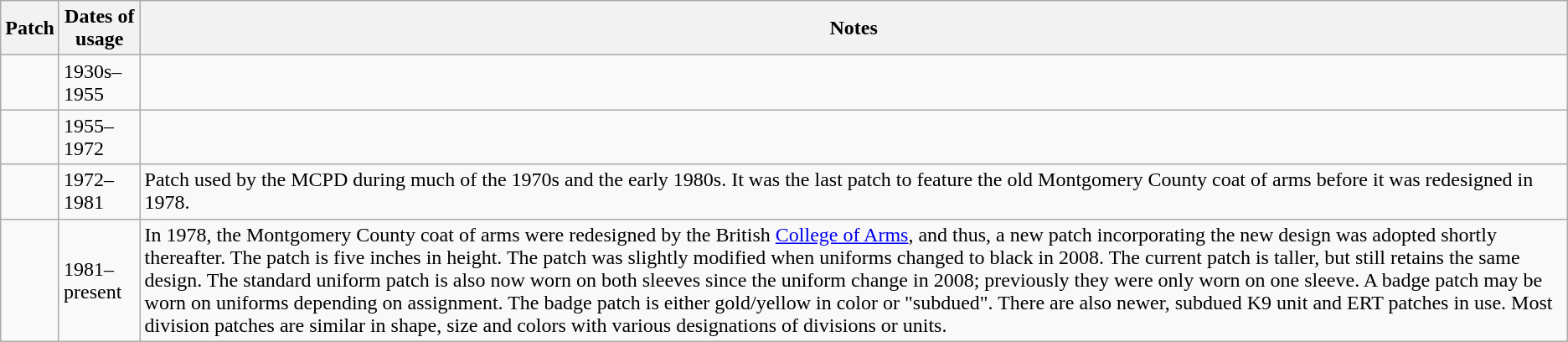<table border="1" cellspacing="2" cellpadding="5" style="border-collapse:collapse;" class="wikitable">
<tr>
<th>Patch</th>
<th>Dates of usage</th>
<th>Notes</th>
</tr>
<tr>
<td></td>
<td>1930s–1955</td>
<td></td>
</tr>
<tr>
<td></td>
<td>1955–1972</td>
<td></td>
</tr>
<tr>
<td></td>
<td>1972–1981</td>
<td>Patch used by the MCPD during much of the 1970s and the early 1980s. It was the last patch to feature the old Montgomery County coat of arms before it was redesigned in 1978.</td>
</tr>
<tr>
<td></td>
<td>1981–present</td>
<td>In 1978, the Montgomery County coat of arms were redesigned by the British <a href='#'>College of Arms</a>, and thus, a new patch incorporating the new design was adopted shortly thereafter. The patch is five inches in height. The patch was slightly modified when uniforms changed to black in 2008. The current patch is taller, but still retains the same design. The standard uniform patch is also now worn on both sleeves since the uniform change in 2008; previously they were only worn on one sleeve. A badge patch may be worn on uniforms depending on assignment. The badge patch is either gold/yellow in color or "subdued". There are also newer, subdued K9 unit and ERT patches in use. Most division patches are similar in shape, size and colors with various designations of divisions or units.</td>
</tr>
</table>
